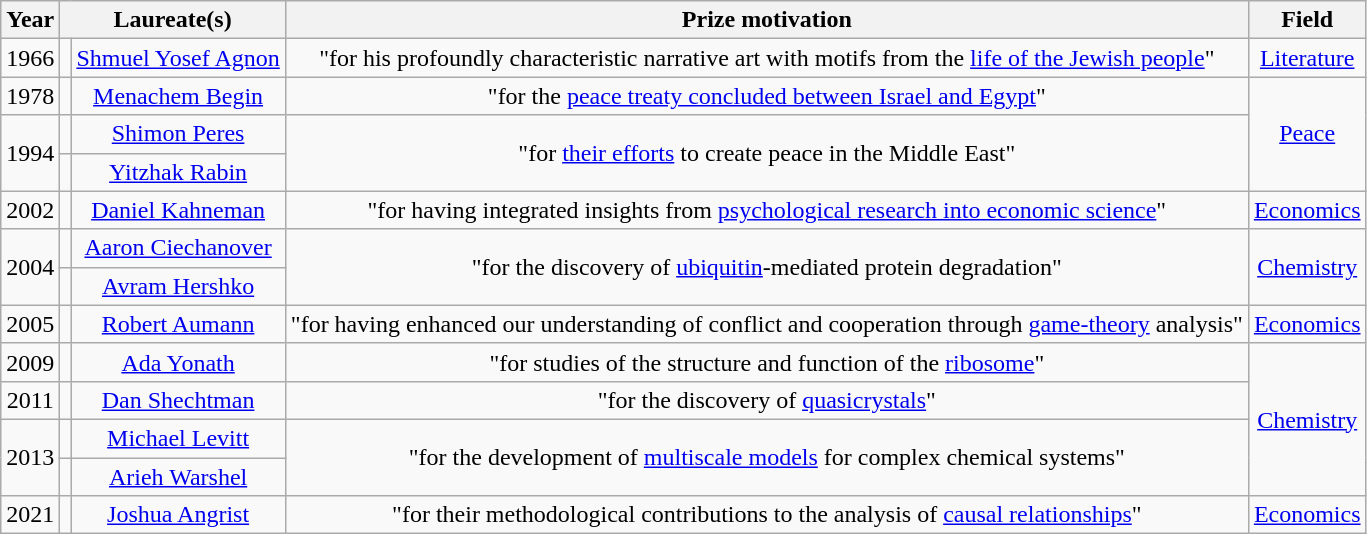<table class="wikitable" style="text-align: center;">
<tr>
<th>Year</th>
<th colspan=2>Laureate(s)</th>
<th>Prize motivation</th>
<th>Field</th>
</tr>
<tr>
<td>1966</td>
<td style="text-align: center;"></td>
<td><a href='#'>Shmuel Yosef Agnon</a></td>
<td>"for his profoundly characteristic narrative art with motifs from the <a href='#'>life of the Jewish people</a>"</td>
<td><a href='#'>Literature</a></td>
</tr>
<tr>
<td>1978</td>
<td style="text-align: center;"></td>
<td><a href='#'>Menachem Begin</a></td>
<td>"for the <a href='#'>peace treaty concluded between Israel and Egypt</a>"</td>
<td rowspan=3><a href='#'>Peace</a></td>
</tr>
<tr>
<td rowspan=2>1994</td>
<td style="text-align: center;"></td>
<td><a href='#'>Shimon Peres</a></td>
<td rowspan=2>"for <a href='#'>their efforts</a> to create peace in the Middle East"</td>
</tr>
<tr>
<td style="text-align: center;"></td>
<td><a href='#'>Yitzhak Rabin</a></td>
</tr>
<tr>
<td>2002</td>
<td style="text-align: center;"></td>
<td><a href='#'>Daniel Kahneman</a></td>
<td>"for having integrated insights from <a href='#'>psychological research into economic science</a>"</td>
<td><a href='#'>Economics</a></td>
</tr>
<tr>
<td rowspan=2>2004</td>
<td style="text-align: center;"></td>
<td><a href='#'>Aaron Ciechanover</a></td>
<td rowspan=2>"for the discovery of <a href='#'>ubiquitin</a>-mediated protein degradation"</td>
<td rowspan=2><a href='#'>Chemistry</a></td>
</tr>
<tr>
<td style="text-align: center;"></td>
<td><a href='#'>Avram Hershko</a></td>
</tr>
<tr>
<td>2005</td>
<td style="text-align: center;"></td>
<td><a href='#'>Robert Aumann</a></td>
<td>"for having enhanced our understanding of conflict and cooperation through <a href='#'>game-theory</a> analysis"</td>
<td><a href='#'>Economics</a></td>
</tr>
<tr>
<td>2009</td>
<td style="text-align: center;"></td>
<td><a href='#'>Ada Yonath</a></td>
<td>"for studies of the structure and function of the <a href='#'>ribosome</a>"</td>
<td rowspan=4><a href='#'>Chemistry</a></td>
</tr>
<tr>
<td>2011</td>
<td style="text-align: center;"></td>
<td><a href='#'>Dan Shechtman</a></td>
<td>"for the discovery of <a href='#'>quasicrystals</a>"</td>
</tr>
<tr>
<td rowspan=2>2013</td>
<td style="text-align: center;"></td>
<td><a href='#'>Michael Levitt</a></td>
<td rowspan=2>"for the development of <a href='#'>multiscale models</a> for complex chemical systems"</td>
</tr>
<tr>
<td style="text-align: center;"></td>
<td><a href='#'>Arieh Warshel</a></td>
</tr>
<tr>
<td>2021</td>
<td style="text-align: center;"></td>
<td><a href='#'>Joshua Angrist</a></td>
<td>"for their methodological contributions to the analysis of <a href='#'>causal relationships</a>"</td>
<td><a href='#'>Economics</a></td>
</tr>
</table>
